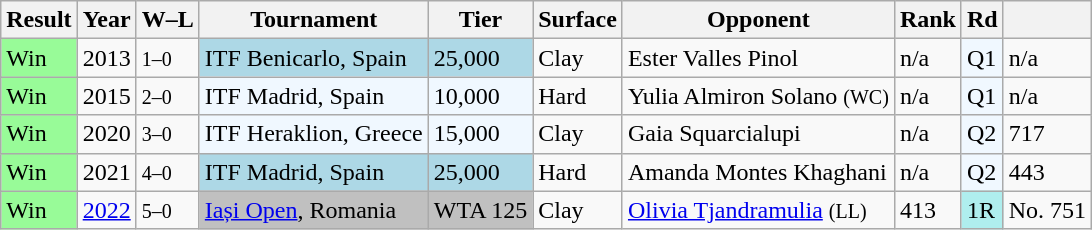<table class="sortable wikitable">
<tr>
<th>Result</th>
<th>Year</th>
<th class=unsortable>W–L</th>
<th>Tournament</th>
<th>Tier</th>
<th>Surface</th>
<th>Opponent</th>
<th>Rank</th>
<th>Rd</th>
<th></th>
</tr>
<tr>
<td bgcolor="98FB98">Win</td>
<td>2013</td>
<td><small>1–0</small></td>
<td bgcolor=lightblue>ITF Benicarlo, Spain</td>
<td bgcolor=lightblue>25,000</td>
<td>Clay</td>
<td> Ester Valles Pinol</td>
<td>n/a</td>
<td bgcolor=f0f8ff>Q1</td>
<td>n/a</td>
</tr>
<tr>
<td bgcolor="98FB98">Win</td>
<td>2015</td>
<td><small>2–0</small></td>
<td bgcolor=f0f8ff>ITF Madrid, Spain</td>
<td bgcolor=f0f8ff>10,000</td>
<td>Hard</td>
<td> Yulia Almiron Solano <small>(WC)</small></td>
<td>n/a</td>
<td bgcolor=f0f8ff>Q1</td>
<td>n/a</td>
</tr>
<tr>
<td bgcolor="98FB98">Win</td>
<td>2020</td>
<td><small>3–0</small></td>
<td bgcolor=#f0f8ff>ITF Heraklion, Greece</td>
<td bgcolor=#f0f8ff>15,000</td>
<td>Clay</td>
<td> Gaia Squarcialupi</td>
<td>n/a</td>
<td bgcolor=f0f8ff>Q2</td>
<td>717</td>
</tr>
<tr>
<td bgcolor="98FB98">Win</td>
<td>2021</td>
<td><small>4–0</small></td>
<td bgcolor=lightblue>ITF Madrid, Spain</td>
<td bgcolor=lightblue>25,000</td>
<td>Hard</td>
<td> Amanda Montes Khaghani</td>
<td>n/a</td>
<td bgcolor=f0f8ff>Q2</td>
<td>443</td>
</tr>
<tr>
<td bgcolor="98FB98">Win</td>
<td><a href='#'>2022</a></td>
<td><small>5–0</small></td>
<td bgcolor="silver"><a href='#'>Iași Open</a>, Romania</td>
<td bgcolor="silver">WTA 125</td>
<td>Clay</td>
<td> <a href='#'>Olivia Tjandramulia</a> <small>(LL)</small></td>
<td>413</td>
<td bgcolor="#afeeee">1R</td>
<td>No. 751</td>
</tr>
</table>
